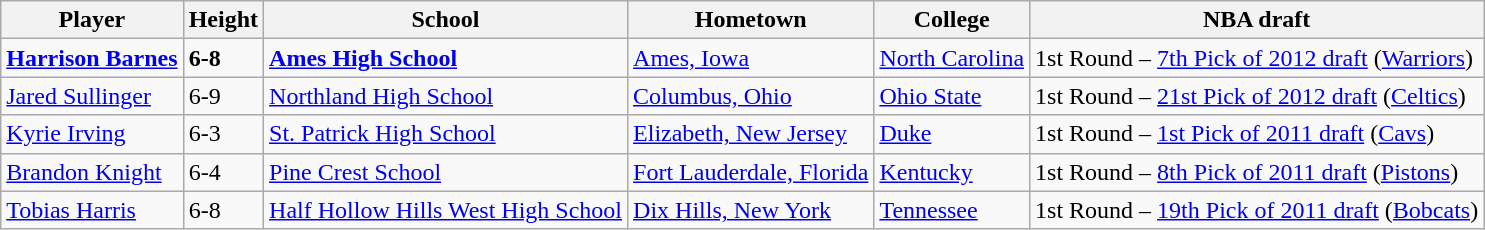<table class="wikitable">
<tr>
<th>Player</th>
<th>Height</th>
<th>School</th>
<th>Hometown</th>
<th>College</th>
<th>NBA draft</th>
</tr>
<tr>
<td><strong><a href='#'>Harrison Barnes</a></strong></td>
<td><strong>6-8</strong></td>
<td><strong><a href='#'>Ames High School</a></strong></td>
<td><a href='#'>Ames, Iowa</a></td>
<td><a href='#'>North Carolina</a></td>
<td>1st Round – <a href='#'>7th Pick of 2012 draft</a> (<a href='#'>Warriors</a>)</td>
</tr>
<tr>
<td><a href='#'>Jared Sullinger</a></td>
<td>6-9</td>
<td><a href='#'>Northland High School</a></td>
<td><a href='#'>Columbus, Ohio</a></td>
<td><a href='#'>Ohio State</a></td>
<td>1st Round – <a href='#'>21st Pick of 2012 draft</a> (<a href='#'>Celtics</a>)</td>
</tr>
<tr>
<td><a href='#'>Kyrie Irving</a></td>
<td>6-3</td>
<td><a href='#'>St. Patrick High School</a></td>
<td><a href='#'>Elizabeth, New Jersey</a></td>
<td><a href='#'>Duke</a></td>
<td>1st Round – <a href='#'>1st Pick of 2011 draft</a> (<a href='#'>Cavs</a>)</td>
</tr>
<tr>
<td><a href='#'>Brandon Knight</a></td>
<td>6-4</td>
<td><a href='#'>Pine Crest School</a></td>
<td><a href='#'>Fort Lauderdale, Florida</a></td>
<td><a href='#'>Kentucky</a></td>
<td>1st Round – <a href='#'>8th Pick of 2011 draft</a> (<a href='#'>Pistons</a>)</td>
</tr>
<tr>
<td><a href='#'>Tobias Harris</a></td>
<td>6-8</td>
<td><a href='#'>Half Hollow Hills West High School</a></td>
<td><a href='#'>Dix Hills, New York</a></td>
<td><a href='#'>Tennessee</a></td>
<td>1st Round – <a href='#'>19th Pick of 2011 draft</a> (<a href='#'>Bobcats</a>)</td>
</tr>
</table>
